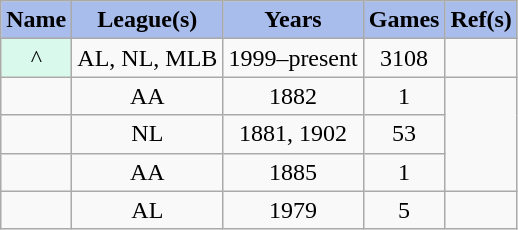<table class="wikitable sortable" style="text-align:center;">
<tr>
<th style="background-color:#a8bdec; color:black;" scope="col">Name</th>
<th style="background-color:#a8bdec; color:black;" scope="col">League(s)</th>
<th style="background-color:#a8bdec; color:black;" scope="col">Years</th>
<th style="background-color:#a8bdec; color:black;" scope="col">Games</th>
<th style="background-color:#a8bdec; color:#black; scope="col" class="unsortable">Ref(s)</th>
</tr>
<tr>
<td style="background:#d9f9ed;">^</td>
<td>AL, NL, MLB</td>
<td>1999–present</td>
<td>3108</td>
<td></td>
</tr>
<tr>
<td></td>
<td>AA</td>
<td>1882</td>
<td>1</td>
<td rowspan=3></td>
</tr>
<tr>
<td></td>
<td>NL</td>
<td>1881, 1902</td>
<td>53</td>
</tr>
<tr>
<td></td>
<td>AA</td>
<td>1885</td>
<td>1</td>
</tr>
<tr>
<td></td>
<td>AL</td>
<td>1979</td>
<td>5</td>
<td></td>
</tr>
</table>
